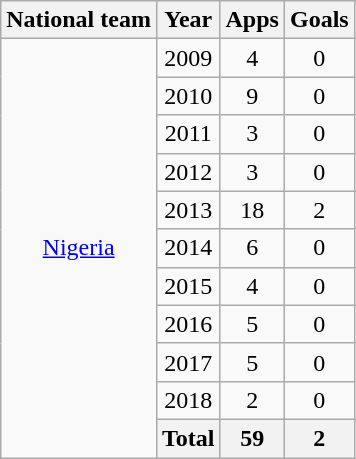<table class="wikitable" style="text-align:center">
<tr>
<th>National team</th>
<th>Year</th>
<th>Apps</th>
<th>Goals</th>
</tr>
<tr>
<td rowspan="11"><a href='#'>Nigeria</a></td>
<td>2009</td>
<td>4</td>
<td>0</td>
</tr>
<tr>
<td>2010</td>
<td>9</td>
<td>0</td>
</tr>
<tr>
<td>2011</td>
<td>3</td>
<td>0</td>
</tr>
<tr>
<td>2012</td>
<td>3</td>
<td>0</td>
</tr>
<tr>
<td>2013</td>
<td>18</td>
<td>2</td>
</tr>
<tr>
<td>2014</td>
<td>6</td>
<td>0</td>
</tr>
<tr>
<td>2015</td>
<td>4</td>
<td>0</td>
</tr>
<tr>
<td>2016</td>
<td>5</td>
<td>0</td>
</tr>
<tr>
<td>2017</td>
<td>5</td>
<td>0</td>
</tr>
<tr>
<td>2018</td>
<td>2</td>
<td>0</td>
</tr>
<tr>
<th>Total</th>
<th>59</th>
<th>2</th>
</tr>
</table>
